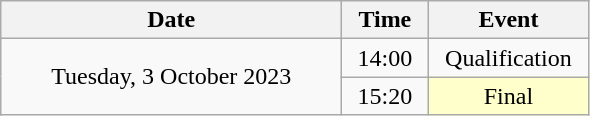<table class = "wikitable" style="text-align:center;">
<tr>
<th width=220>Date</th>
<th width=50>Time</th>
<th width=100>Event</th>
</tr>
<tr>
<td rowspan=2>Tuesday, 3 October 2023</td>
<td>14:00</td>
<td>Qualification</td>
</tr>
<tr>
<td>15:20</td>
<td bgcolor=ffffcc>Final</td>
</tr>
</table>
